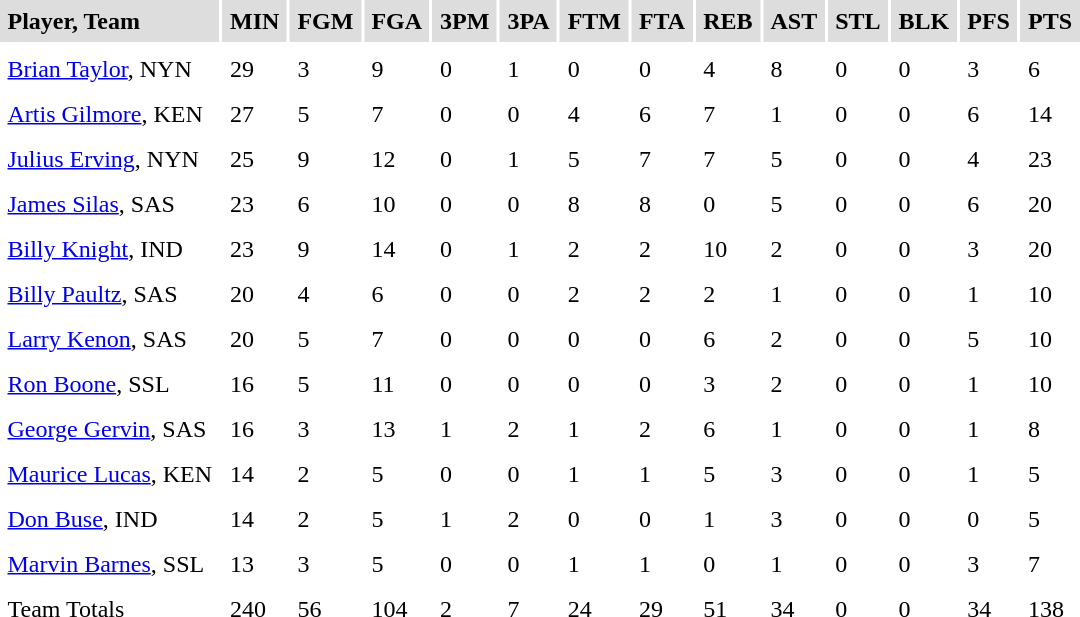<table cellpadding=5>
<tr bgcolor="#dddddd">
<td><strong>Player, Team</strong></td>
<td><strong>MIN</strong></td>
<td><strong>FGM</strong></td>
<td><strong>FGA</strong></td>
<td><strong>3PM</strong></td>
<td><strong>3PA</strong></td>
<td><strong>FTM</strong></td>
<td><strong>FTA</strong></td>
<td><strong>REB</strong></td>
<td><strong>AST</strong></td>
<td><strong>STL</strong></td>
<td><strong>BLK</strong></td>
<td><strong>PFS</strong></td>
<td><strong>PTS</strong></td>
</tr>
<tr bgcolor="#eeeeee">
</tr>
<tr>
<td><a href='#'>Brian Taylor</a>, NYN</td>
<td>29</td>
<td>3</td>
<td>9</td>
<td>0</td>
<td>1</td>
<td>0</td>
<td>0</td>
<td>4</td>
<td>8</td>
<td>0</td>
<td>0</td>
<td>3</td>
<td>6</td>
</tr>
<tr>
<td><a href='#'>Artis Gilmore</a>, KEN</td>
<td>27</td>
<td>5</td>
<td>7</td>
<td>0</td>
<td>0</td>
<td>4</td>
<td>6</td>
<td>7</td>
<td>1</td>
<td>0</td>
<td>0</td>
<td>6</td>
<td>14</td>
</tr>
<tr>
<td><a href='#'>Julius Erving</a>, NYN</td>
<td>25</td>
<td>9</td>
<td>12</td>
<td>0</td>
<td>1</td>
<td>5</td>
<td>7</td>
<td>7</td>
<td>5</td>
<td>0</td>
<td>0</td>
<td>4</td>
<td>23</td>
</tr>
<tr>
<td><a href='#'>James Silas</a>, SAS</td>
<td>23</td>
<td>6</td>
<td>10</td>
<td>0</td>
<td>0</td>
<td>8</td>
<td>8</td>
<td>0</td>
<td>5</td>
<td>0</td>
<td>0</td>
<td>6</td>
<td>20</td>
</tr>
<tr>
<td><a href='#'>Billy Knight</a>, IND</td>
<td>23</td>
<td>9</td>
<td>14</td>
<td>0</td>
<td>1</td>
<td>2</td>
<td>2</td>
<td>10</td>
<td>2</td>
<td>0</td>
<td>0</td>
<td>3</td>
<td>20</td>
</tr>
<tr>
<td><a href='#'>Billy Paultz</a>, SAS</td>
<td>20</td>
<td>4</td>
<td>6</td>
<td>0</td>
<td>0</td>
<td>2</td>
<td>2</td>
<td>2</td>
<td>1</td>
<td>0</td>
<td>0</td>
<td>1</td>
<td>10</td>
</tr>
<tr>
<td><a href='#'>Larry Kenon</a>, SAS</td>
<td>20</td>
<td>5</td>
<td>7</td>
<td>0</td>
<td>0</td>
<td>0</td>
<td>0</td>
<td>6</td>
<td>2</td>
<td>0</td>
<td>0</td>
<td>5</td>
<td>10</td>
</tr>
<tr>
<td><a href='#'>Ron Boone</a>, SSL</td>
<td>16</td>
<td>5</td>
<td>11</td>
<td>0</td>
<td>0</td>
<td>0</td>
<td>0</td>
<td>3</td>
<td>2</td>
<td>0</td>
<td>0</td>
<td>1</td>
<td>10</td>
</tr>
<tr>
<td><a href='#'>George Gervin</a>, SAS</td>
<td>16</td>
<td>3</td>
<td>13</td>
<td>1</td>
<td>2</td>
<td>1</td>
<td>2</td>
<td>6</td>
<td>1</td>
<td>0</td>
<td>0</td>
<td>1</td>
<td>8</td>
</tr>
<tr>
<td><a href='#'>Maurice Lucas</a>, KEN</td>
<td>14</td>
<td>2</td>
<td>5</td>
<td>0</td>
<td>0</td>
<td>1</td>
<td>1</td>
<td>5</td>
<td>3</td>
<td>0</td>
<td>0</td>
<td>1</td>
<td>5</td>
</tr>
<tr>
<td><a href='#'>Don Buse</a>, IND</td>
<td>14</td>
<td>2</td>
<td>5</td>
<td>1</td>
<td>2</td>
<td>0</td>
<td>0</td>
<td>1</td>
<td>3</td>
<td>0</td>
<td>0</td>
<td>0</td>
<td>5</td>
</tr>
<tr>
<td><a href='#'>Marvin Barnes</a>, SSL</td>
<td>13</td>
<td>3</td>
<td>5</td>
<td>0</td>
<td>0</td>
<td>1</td>
<td>1</td>
<td>0</td>
<td>1</td>
<td>0</td>
<td>0</td>
<td>3</td>
<td>7</td>
</tr>
<tr>
<td>Team Totals</td>
<td>240</td>
<td>56</td>
<td>104</td>
<td>2</td>
<td>7</td>
<td>24</td>
<td>29</td>
<td>51</td>
<td>34</td>
<td>0</td>
<td>0</td>
<td>34</td>
<td>138</td>
</tr>
<tr>
</tr>
</table>
